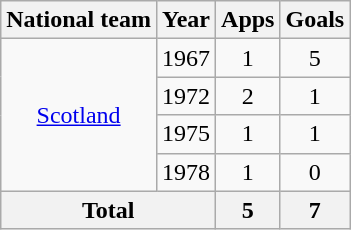<table class=wikitable style="text-align:center">
<tr>
<th>National team</th>
<th>Year</th>
<th>Apps</th>
<th>Goals</th>
</tr>
<tr>
<td rowspan="4"><a href='#'>Scotland</a></td>
<td>1967</td>
<td>1</td>
<td>5</td>
</tr>
<tr>
<td>1972</td>
<td>2</td>
<td>1</td>
</tr>
<tr>
<td>1975</td>
<td>1</td>
<td>1</td>
</tr>
<tr>
<td>1978</td>
<td>1</td>
<td>0</td>
</tr>
<tr>
<th colspan="2">Total</th>
<th>5</th>
<th>7</th>
</tr>
</table>
